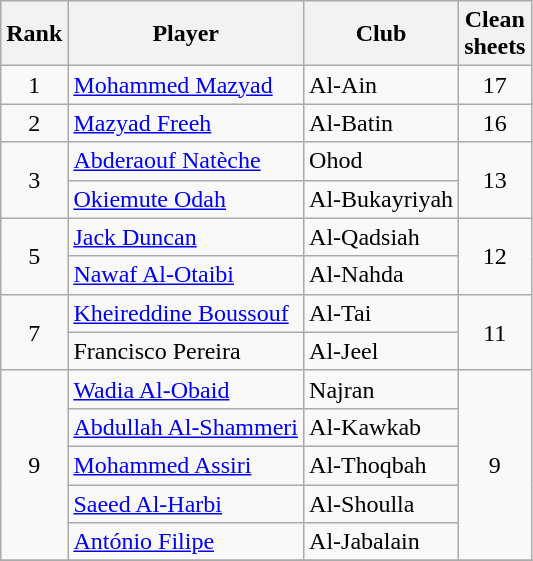<table class="wikitable" style="text-align:center">
<tr>
<th>Rank</th>
<th>Player</th>
<th>Club</th>
<th>Clean<br>sheets</th>
</tr>
<tr>
<td>1</td>
<td align="left"> <a href='#'>Mohammed Mazyad</a></td>
<td align="left">Al-Ain</td>
<td>17</td>
</tr>
<tr>
<td>2</td>
<td align="left"> <a href='#'>Mazyad Freeh</a></td>
<td align="left">Al-Batin</td>
<td>16</td>
</tr>
<tr>
<td rowspan=2>3</td>
<td align="left"> <a href='#'>Abderaouf Natèche</a></td>
<td align="left">Ohod</td>
<td rowspan=2>13</td>
</tr>
<tr>
<td align="left"> <a href='#'>Okiemute Odah</a></td>
<td align="left">Al-Bukayriyah</td>
</tr>
<tr>
<td rowspan=2>5</td>
<td align="left"> <a href='#'>Jack Duncan</a></td>
<td align="left">Al-Qadsiah</td>
<td rowspan=2>12</td>
</tr>
<tr>
<td align="left"> <a href='#'>Nawaf Al-Otaibi</a></td>
<td align="left">Al-Nahda</td>
</tr>
<tr>
<td rowspan=2>7</td>
<td align="left"> <a href='#'>Kheireddine Boussouf</a></td>
<td align="left">Al-Tai</td>
<td rowspan=2>11</td>
</tr>
<tr>
<td align="left"> Francisco Pereira</td>
<td align="left">Al-Jeel</td>
</tr>
<tr>
<td rowspan=5>9</td>
<td align="left"> <a href='#'>Wadia Al-Obaid</a></td>
<td align="left">Najran</td>
<td rowspan=5>9</td>
</tr>
<tr>
<td align="left"> <a href='#'>Abdullah Al-Shammeri</a></td>
<td align="left">Al-Kawkab</td>
</tr>
<tr>
<td align="left"> <a href='#'>Mohammed Assiri</a></td>
<td align="left">Al-Thoqbah</td>
</tr>
<tr>
<td align="left"> <a href='#'>Saeed Al-Harbi</a></td>
<td align="left">Al-Shoulla</td>
</tr>
<tr>
<td align="left"> <a href='#'>António Filipe</a></td>
<td align="left">Al-Jabalain</td>
</tr>
<tr>
</tr>
</table>
